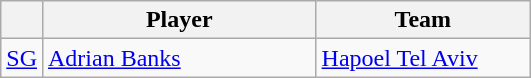<table class="wikitable">
<tr>
<th align="center"></th>
<th style="text-align:center;width:175px;">Player</th>
<th style="text-align:center;width:135px;">Team</th>
</tr>
<tr>
<td align=center><a href='#'>SG</a></td>
<td> <a href='#'>Adrian Banks</a></td>
<td><a href='#'>Hapoel Tel Aviv</a></td>
</tr>
</table>
